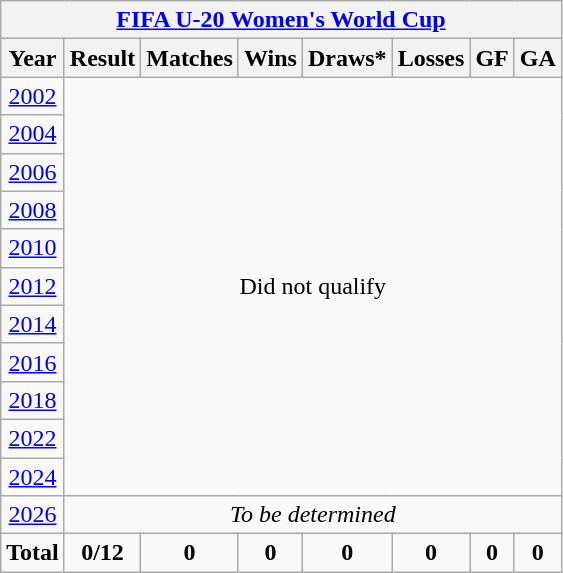<table class="wikitable" style="text-align: center;">
<tr>
<th colspan=10><a href='#'>FIFA U-20 Women's World Cup</a></th>
</tr>
<tr>
<th>Year</th>
<th>Result</th>
<th>Matches</th>
<th>Wins</th>
<th>Draws*</th>
<th>Losses</th>
<th>GF</th>
<th>GA</th>
</tr>
<tr>
<td> <a href='#'>2002</a></td>
<td rowspan=11 colspan=7>Did not qualify</td>
</tr>
<tr>
<td> <a href='#'>2004</a></td>
</tr>
<tr>
<td> <a href='#'>2006</a></td>
</tr>
<tr>
<td> <a href='#'>2008</a></td>
</tr>
<tr>
<td> <a href='#'>2010</a></td>
</tr>
<tr>
<td> <a href='#'>2012</a></td>
</tr>
<tr>
<td> <a href='#'>2014</a></td>
</tr>
<tr>
<td> <a href='#'>2016</a></td>
</tr>
<tr>
<td> <a href='#'>2018</a></td>
</tr>
<tr>
<td> <a href='#'>2022</a></td>
</tr>
<tr>
<td> <a href='#'>2024</a></td>
</tr>
<tr>
<td> <a href='#'>2026</a></td>
<td colspan=7><em>To be determined</em></td>
</tr>
<tr>
<td><strong>Total</strong></td>
<td><strong>0/12</strong></td>
<td><strong>0</strong></td>
<td><strong>0</strong></td>
<td><strong>0</strong></td>
<td><strong>0</strong></td>
<td><strong>0</strong></td>
<td><strong>0</strong></td>
</tr>
</table>
